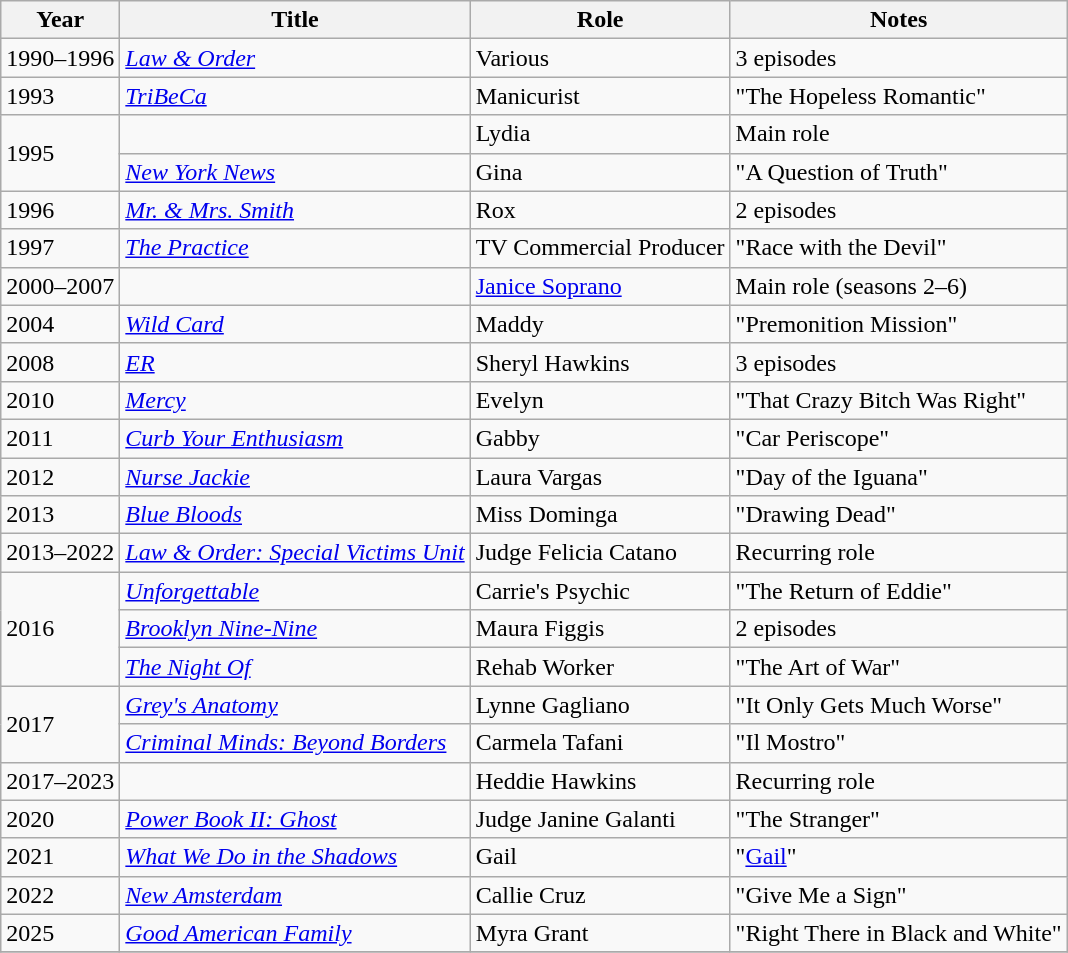<table class="wikitable sortable">
<tr>
<th>Year</th>
<th>Title</th>
<th>Role</th>
<th class="unsortable">Notes</th>
</tr>
<tr>
<td>1990–1996</td>
<td><em><a href='#'>Law & Order</a></em></td>
<td>Various</td>
<td>3 episodes</td>
</tr>
<tr>
<td>1993</td>
<td><em><a href='#'>TriBeCa</a></em></td>
<td>Manicurist</td>
<td>"The Hopeless Romantic"</td>
</tr>
<tr>
<td rowspan="2">1995</td>
<td><em></em></td>
<td>Lydia</td>
<td>Main role</td>
</tr>
<tr>
<td><em><a href='#'>New York News</a></em></td>
<td>Gina</td>
<td>"A Question of Truth"</td>
</tr>
<tr>
<td>1996</td>
<td><em><a href='#'>Mr. & Mrs. Smith</a></em></td>
<td>Rox</td>
<td>2 episodes</td>
</tr>
<tr>
<td>1997</td>
<td><em><a href='#'>The Practice</a></em></td>
<td>TV Commercial Producer</td>
<td>"Race with the Devil"</td>
</tr>
<tr>
<td>2000–2007</td>
<td><em></em></td>
<td><a href='#'>Janice Soprano</a></td>
<td>Main role (seasons 2–6)</td>
</tr>
<tr>
<td>2004</td>
<td><em><a href='#'>Wild Card</a></em></td>
<td>Maddy</td>
<td>"Premonition Mission"</td>
</tr>
<tr>
<td>2008</td>
<td><em><a href='#'>ER</a></em></td>
<td>Sheryl Hawkins</td>
<td>3 episodes</td>
</tr>
<tr>
<td>2010</td>
<td><em><a href='#'>Mercy</a></em></td>
<td>Evelyn</td>
<td>"That Crazy Bitch Was Right"</td>
</tr>
<tr>
<td>2011</td>
<td><em><a href='#'>Curb Your Enthusiasm</a></em></td>
<td>Gabby</td>
<td>"Car Periscope"</td>
</tr>
<tr>
<td>2012</td>
<td><em><a href='#'>Nurse Jackie</a></em></td>
<td>Laura Vargas</td>
<td>"Day of the Iguana"</td>
</tr>
<tr>
<td>2013</td>
<td><em><a href='#'>Blue Bloods</a></em></td>
<td>Miss Dominga</td>
<td>"Drawing Dead"</td>
</tr>
<tr>
<td>2013–2022</td>
<td><em><a href='#'>Law & Order: Special Victims Unit</a></em></td>
<td>Judge Felicia Catano</td>
<td>Recurring role</td>
</tr>
<tr>
<td rowspan="3">2016</td>
<td><em><a href='#'>Unforgettable</a></em></td>
<td>Carrie's Psychic</td>
<td>"The Return of Eddie"</td>
</tr>
<tr>
<td><em><a href='#'>Brooklyn Nine-Nine</a></em></td>
<td>Maura Figgis</td>
<td>2 episodes</td>
</tr>
<tr>
<td><em><a href='#'>The Night Of</a></em></td>
<td>Rehab Worker</td>
<td>"The Art of War"</td>
</tr>
<tr>
<td rowspan="2">2017</td>
<td><em><a href='#'>Grey's Anatomy</a></em></td>
<td>Lynne Gagliano</td>
<td>"It Only Gets Much Worse"</td>
</tr>
<tr>
<td><em><a href='#'>Criminal Minds: Beyond Borders</a></em></td>
<td>Carmela Tafani</td>
<td>"Il Mostro"</td>
</tr>
<tr>
<td>2017–2023</td>
<td><em></em></td>
<td>Heddie Hawkins</td>
<td>Recurring role</td>
</tr>
<tr>
<td>2020</td>
<td><em><a href='#'>Power Book II: Ghost</a></em></td>
<td>Judge Janine Galanti</td>
<td>"The Stranger"</td>
</tr>
<tr>
<td>2021</td>
<td><em><a href='#'>What We Do in the Shadows</a></em></td>
<td>Gail</td>
<td>"<a href='#'>Gail</a>"</td>
</tr>
<tr>
<td>2022</td>
<td><em><a href='#'>New Amsterdam</a></em></td>
<td>Callie Cruz</td>
<td>"Give Me a Sign"</td>
</tr>
<tr>
<td>2025</td>
<td><em><a href='#'>Good American Family</a></em></td>
<td>Myra Grant</td>
<td>"Right There in Black and White"</td>
</tr>
<tr>
</tr>
</table>
